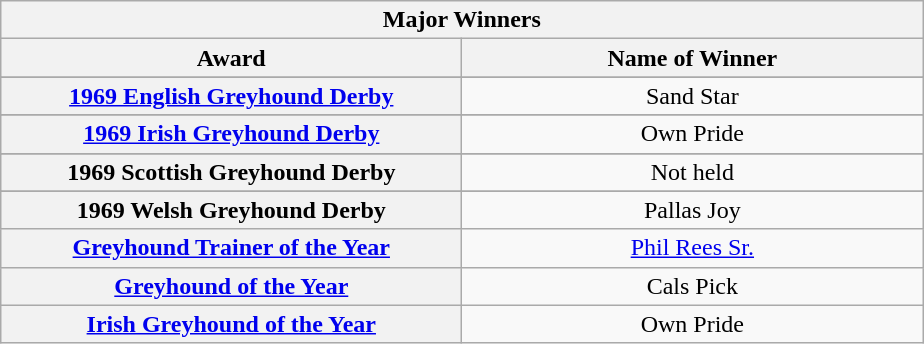<table class="wikitable">
<tr>
<th colspan="2">Major Winners</th>
</tr>
<tr>
<th width=300>Award</th>
<th width=300>Name of Winner</th>
</tr>
<tr>
</tr>
<tr align=center>
<th><a href='#'>1969 English Greyhound Derby</a></th>
<td>Sand Star </td>
</tr>
<tr>
</tr>
<tr align=center>
<th><a href='#'>1969 Irish Greyhound Derby</a></th>
<td>Own Pride </td>
</tr>
<tr>
</tr>
<tr align=center>
<th>1969 Scottish Greyhound Derby</th>
<td>Not held </td>
</tr>
<tr>
</tr>
<tr align=center>
<th>1969 Welsh Greyhound Derby</th>
<td>Pallas Joy </td>
</tr>
<tr align=center>
<th><a href='#'>Greyhound Trainer of the Year</a></th>
<td><a href='#'>Phil Rees Sr.</a></td>
</tr>
<tr align=center>
<th><a href='#'>Greyhound of the Year</a></th>
<td>Cals Pick</td>
</tr>
<tr align=center>
<th><a href='#'>Irish Greyhound of the Year</a></th>
<td>Own Pride</td>
</tr>
</table>
